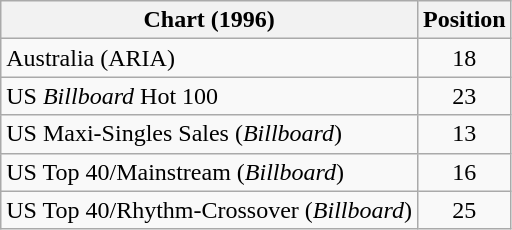<table class="wikitable sortable">
<tr>
<th>Chart (1996)</th>
<th align="center">Position</th>
</tr>
<tr>
<td>Australia (ARIA)</td>
<td align="center">18</td>
</tr>
<tr>
<td>US <em>Billboard</em> Hot 100</td>
<td align="center">23</td>
</tr>
<tr>
<td>US Maxi-Singles Sales (<em>Billboard</em>)</td>
<td align="center">13</td>
</tr>
<tr>
<td>US Top 40/Mainstream (<em>Billboard</em>)</td>
<td align="center">16</td>
</tr>
<tr>
<td>US Top 40/Rhythm-Crossover (<em>Billboard</em>)</td>
<td align="center">25</td>
</tr>
</table>
